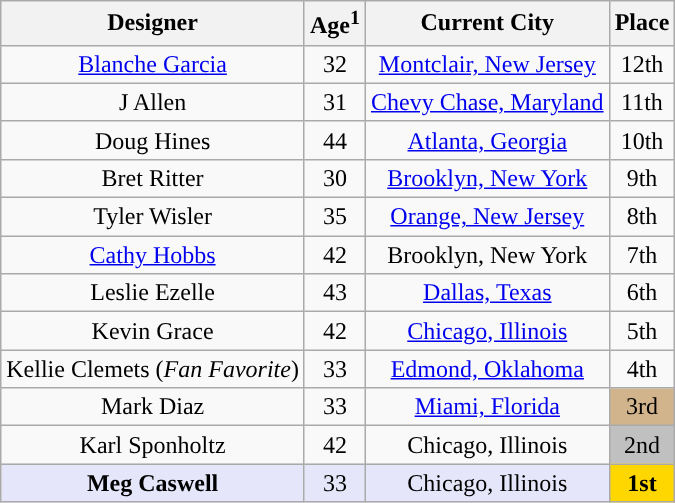<table class="wikitable sortable" style="text-align:center">
<tr>
<th>Designer</th>
<th>Age<sup>1</sup></th>
<th>Current City</th>
<th>Place</th>
</tr>
<tr>
<td><a href='#'>Blanche Garcia</a></td>
<td>32</td>
<td><a href='#'>Montclair, New Jersey</a></td>
<td>12th</td>
</tr>
<tr>
<td>J Allen</td>
<td>31</td>
<td><a href='#'>Chevy Chase, Maryland</a></td>
<td>11th</td>
</tr>
<tr>
<td>Doug Hines</td>
<td>44</td>
<td><a href='#'>Atlanta, Georgia</a></td>
<td>10th</td>
</tr>
<tr>
<td>Bret Ritter</td>
<td>30</td>
<td><a href='#'>Brooklyn, New York</a></td>
<td>9th</td>
</tr>
<tr>
<td>Tyler Wisler</td>
<td>35</td>
<td><a href='#'>Orange, New Jersey</a></td>
<td>8th</td>
</tr>
<tr>
<td><a href='#'>Cathy Hobbs</a></td>
<td>42</td>
<td>Brooklyn, New York</td>
<td>7th</td>
</tr>
<tr>
<td>Leslie Ezelle</td>
<td>43</td>
<td><a href='#'>Dallas, Texas</a></td>
<td>6th</td>
</tr>
<tr>
<td>Kevin Grace</td>
<td>42</td>
<td><a href='#'>Chicago, Illinois</a></td>
<td>5th</td>
</tr>
<tr>
<td>Kellie Clemets (<em>Fan Favorite</em>)</td>
<td>33</td>
<td><a href='#'>Edmond, Oklahoma</a></td>
<td>4th</td>
</tr>
<tr>
<td>Mark Diaz</td>
<td>33</td>
<td><a href='#'>Miami, Florida</a></td>
<td bgcolor="tan">3rd</td>
</tr>
<tr>
<td>Karl Sponholtz</td>
<td>42</td>
<td>Chicago, Illinois</td>
<td bgcolor="silver">2nd</td>
</tr>
<tr>
<td bgcolor="lavender"><strong>Meg Caswell</strong></td>
<td bgcolor="lavender">33</td>
<td bgcolor="lavender">Chicago, Illinois</td>
<td bgcolor="gold"><strong>1st</strong></td>
</tr>
</table>
